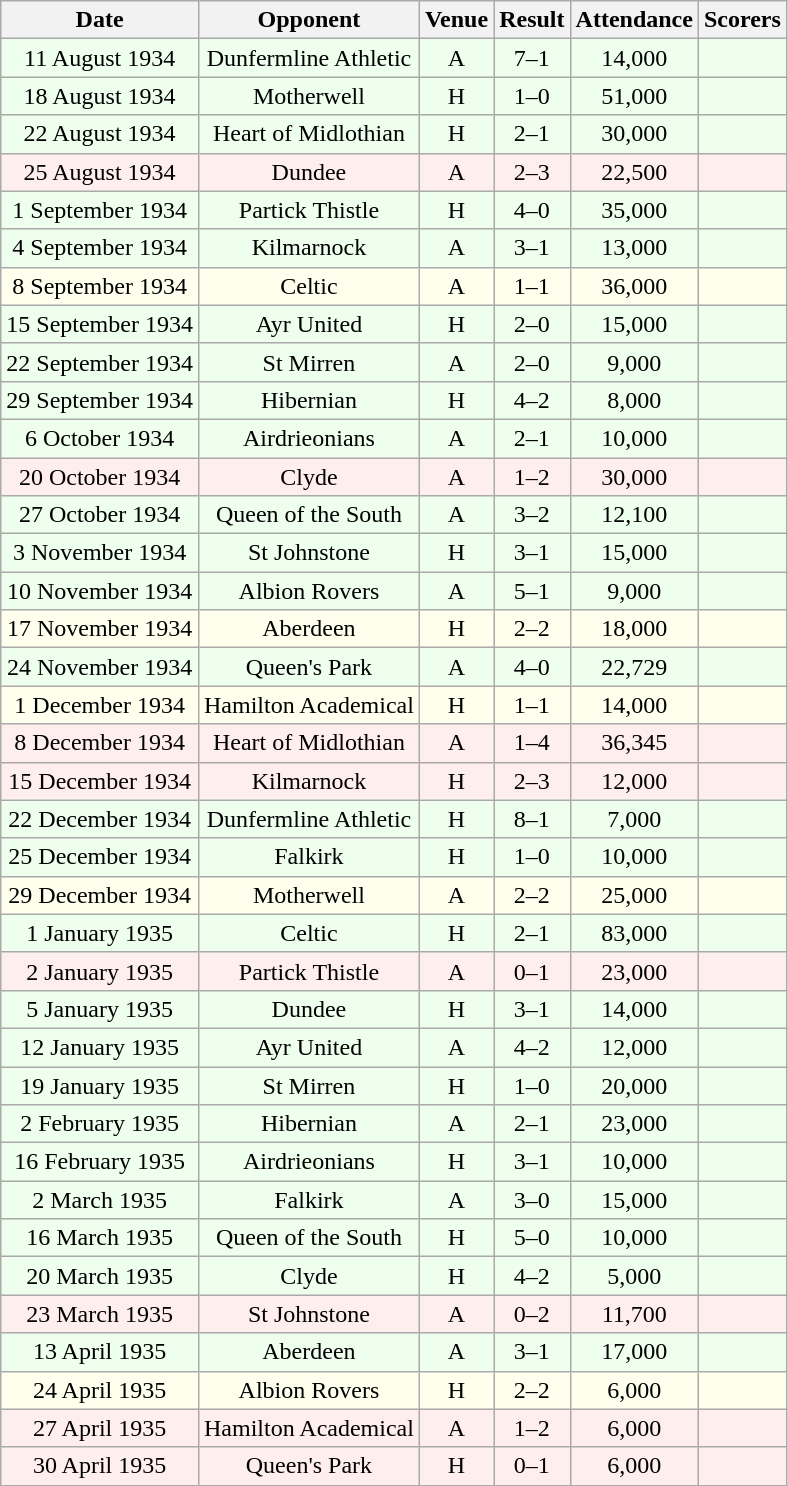<table class="wikitable sortable" style="font-size:100%; text-align:center">
<tr>
<th>Date</th>
<th>Opponent</th>
<th>Venue</th>
<th>Result</th>
<th>Attendance</th>
<th>Scorers</th>
</tr>
<tr bgcolor = "#EEFFEE">
<td>11 August 1934</td>
<td>Dunfermline Athletic</td>
<td>A</td>
<td>7–1</td>
<td>14,000</td>
<td></td>
</tr>
<tr bgcolor = "#EEFFEE">
<td>18 August 1934</td>
<td>Motherwell</td>
<td>H</td>
<td>1–0</td>
<td>51,000</td>
<td></td>
</tr>
<tr bgcolor = "#EEFFEE">
<td>22 August 1934</td>
<td>Heart of Midlothian</td>
<td>H</td>
<td>2–1</td>
<td>30,000</td>
<td></td>
</tr>
<tr bgcolor = "#FFEEEE">
<td>25 August 1934</td>
<td>Dundee</td>
<td>A</td>
<td>2–3</td>
<td>22,500</td>
<td></td>
</tr>
<tr bgcolor = "#EEFFEE">
<td>1 September 1934</td>
<td>Partick Thistle</td>
<td>H</td>
<td>4–0</td>
<td>35,000</td>
<td></td>
</tr>
<tr bgcolor = "#EEFFEE">
<td>4 September 1934</td>
<td>Kilmarnock</td>
<td>A</td>
<td>3–1</td>
<td>13,000</td>
<td></td>
</tr>
<tr bgcolor = "#FFFFEE">
<td>8 September 1934</td>
<td>Celtic</td>
<td>A</td>
<td>1–1</td>
<td>36,000</td>
<td></td>
</tr>
<tr bgcolor = "#EEFFEE">
<td>15 September 1934</td>
<td>Ayr United</td>
<td>H</td>
<td>2–0</td>
<td>15,000</td>
<td></td>
</tr>
<tr bgcolor = "#EEFFEE">
<td>22 September 1934</td>
<td>St Mirren</td>
<td>A</td>
<td>2–0</td>
<td>9,000</td>
<td></td>
</tr>
<tr bgcolor = "#EEFFEE">
<td>29 September 1934</td>
<td>Hibernian</td>
<td>H</td>
<td>4–2</td>
<td>8,000</td>
<td></td>
</tr>
<tr bgcolor = "#EEFFEE">
<td>6 October 1934</td>
<td>Airdrieonians</td>
<td>A</td>
<td>2–1</td>
<td>10,000</td>
<td></td>
</tr>
<tr bgcolor = "#FFEEEE">
<td>20 October 1934</td>
<td>Clyde</td>
<td>A</td>
<td>1–2</td>
<td>30,000</td>
<td></td>
</tr>
<tr bgcolor = "#EEFFEE">
<td>27 October 1934</td>
<td>Queen of the South</td>
<td>A</td>
<td>3–2</td>
<td>12,100</td>
<td></td>
</tr>
<tr bgcolor = "#EEFFEE">
<td>3 November 1934</td>
<td>St Johnstone</td>
<td>H</td>
<td>3–1</td>
<td>15,000</td>
<td></td>
</tr>
<tr bgcolor = "#EEFFEE">
<td>10 November 1934</td>
<td>Albion Rovers</td>
<td>A</td>
<td>5–1</td>
<td>9,000</td>
<td></td>
</tr>
<tr bgcolor = "#FFFFEE">
<td>17 November 1934</td>
<td>Aberdeen</td>
<td>H</td>
<td>2–2</td>
<td>18,000</td>
<td></td>
</tr>
<tr bgcolor = "#EEFFEE">
<td>24 November 1934</td>
<td>Queen's Park</td>
<td>A</td>
<td>4–0</td>
<td>22,729</td>
<td></td>
</tr>
<tr bgcolor = "#FFFFEE">
<td>1 December 1934</td>
<td>Hamilton Academical</td>
<td>H</td>
<td>1–1</td>
<td>14,000</td>
<td></td>
</tr>
<tr bgcolor = "#FFEEEE">
<td>8 December 1934</td>
<td>Heart of Midlothian</td>
<td>A</td>
<td>1–4</td>
<td>36,345</td>
<td></td>
</tr>
<tr bgcolor = "#FFEEEE">
<td>15 December 1934</td>
<td>Kilmarnock</td>
<td>H</td>
<td>2–3</td>
<td>12,000</td>
<td></td>
</tr>
<tr bgcolor = "#EEFFEE">
<td>22 December 1934</td>
<td>Dunfermline Athletic</td>
<td>H</td>
<td>8–1</td>
<td>7,000</td>
<td></td>
</tr>
<tr bgcolor = "#EEFFEE">
<td>25 December 1934</td>
<td>Falkirk</td>
<td>H</td>
<td>1–0</td>
<td>10,000</td>
<td></td>
</tr>
<tr bgcolor = "#FFFFEE">
<td>29 December 1934</td>
<td>Motherwell</td>
<td>A</td>
<td>2–2</td>
<td>25,000</td>
<td></td>
</tr>
<tr bgcolor = "#EEFFEE">
<td>1 January 1935</td>
<td>Celtic</td>
<td>H</td>
<td>2–1</td>
<td>83,000</td>
<td></td>
</tr>
<tr bgcolor = "#FFEEEE">
<td>2 January 1935</td>
<td>Partick Thistle</td>
<td>A</td>
<td>0–1</td>
<td>23,000</td>
<td></td>
</tr>
<tr bgcolor = "#EEFFEE">
<td>5 January 1935</td>
<td>Dundee</td>
<td>H</td>
<td>3–1</td>
<td>14,000</td>
<td></td>
</tr>
<tr bgcolor = "#EEFFEE">
<td>12 January 1935</td>
<td>Ayr United</td>
<td>A</td>
<td>4–2</td>
<td>12,000</td>
<td></td>
</tr>
<tr bgcolor = "#EEFFEE">
<td>19 January 1935</td>
<td>St Mirren</td>
<td>H</td>
<td>1–0</td>
<td>20,000</td>
<td></td>
</tr>
<tr bgcolor = "#EEFFEE">
<td>2 February 1935</td>
<td>Hibernian</td>
<td>A</td>
<td>2–1</td>
<td>23,000</td>
<td></td>
</tr>
<tr bgcolor = "#EEFFEE">
<td>16 February 1935</td>
<td>Airdrieonians</td>
<td>H</td>
<td>3–1</td>
<td>10,000</td>
<td></td>
</tr>
<tr bgcolor = "#EEFFEE">
<td>2 March 1935</td>
<td>Falkirk</td>
<td>A</td>
<td>3–0</td>
<td>15,000</td>
<td></td>
</tr>
<tr bgcolor = "#EEFFEE">
<td>16 March 1935</td>
<td>Queen of the South</td>
<td>H</td>
<td>5–0</td>
<td>10,000</td>
<td></td>
</tr>
<tr bgcolor = "#EEFFEE">
<td>20 March 1935</td>
<td>Clyde</td>
<td>H</td>
<td>4–2</td>
<td>5,000</td>
<td></td>
</tr>
<tr bgcolor = "#FFEEEE">
<td>23 March 1935</td>
<td>St Johnstone</td>
<td>A</td>
<td>0–2</td>
<td>11,700</td>
<td></td>
</tr>
<tr bgcolor = "#EEFFEE">
<td>13 April 1935</td>
<td>Aberdeen</td>
<td>A</td>
<td>3–1</td>
<td>17,000</td>
<td></td>
</tr>
<tr bgcolor = "#FFFFEE">
<td>24 April 1935</td>
<td>Albion Rovers</td>
<td>H</td>
<td>2–2</td>
<td>6,000</td>
<td></td>
</tr>
<tr bgcolor = "#FFEEEE">
<td>27 April 1935</td>
<td>Hamilton Academical</td>
<td>A</td>
<td>1–2</td>
<td>6,000</td>
<td></td>
</tr>
<tr bgcolor = "#FFEEEE">
<td>30 April 1935</td>
<td>Queen's Park</td>
<td>H</td>
<td>0–1</td>
<td>6,000</td>
<td></td>
</tr>
</table>
